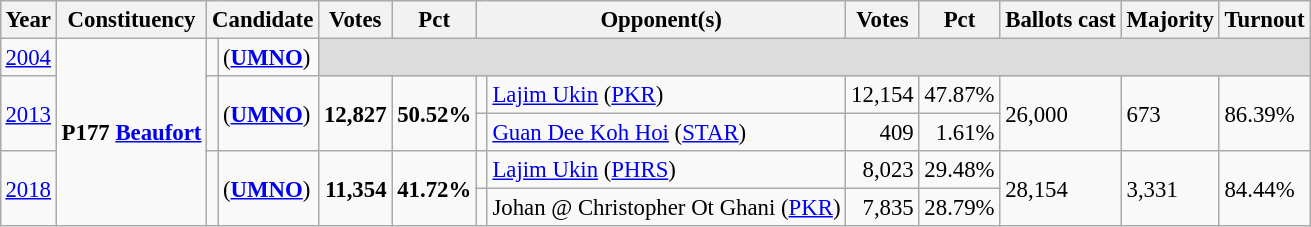<table class="wikitable" style="margin:0.5em ; font-size:95%">
<tr>
<th>Year</th>
<th>Constituency</th>
<th colspan=2>Candidate</th>
<th>Votes</th>
<th>Pct</th>
<th colspan=2>Opponent(s)</th>
<th>Votes</th>
<th>Pct</th>
<th>Ballots cast</th>
<th>Majority</th>
<th>Turnout</th>
</tr>
<tr>
<td><a href='#'>2004</a></td>
<td rowspan=5><strong>P177 <a href='#'>Beaufort</a></strong></td>
<td></td>
<td><strong></strong> (<a href='#'><strong>UMNO</strong></a>)</td>
<td colspan=9 bgcolor="dcdcdc"></td>
</tr>
<tr>
<td rowspan=2><a href='#'>2013</a></td>
<td rowspan=2 ></td>
<td rowspan=2><strong></strong> (<a href='#'><strong>UMNO</strong></a>)</td>
<td rowspan=2 align="right"><strong>12,827</strong></td>
<td rowspan=2><strong>50.52%</strong></td>
<td></td>
<td><a href='#'>Lajim Ukin</a> (<a href='#'>PKR</a>)</td>
<td align="right">12,154</td>
<td>47.87%</td>
<td rowspan=2>26,000</td>
<td rowspan=2>673</td>
<td rowspan=2>86.39%</td>
</tr>
<tr>
<td></td>
<td><a href='#'>Guan Dee Koh Hoi</a> (<a href='#'>STAR</a>)</td>
<td align=right>409</td>
<td align=right>1.61%</td>
</tr>
<tr>
<td rowspan=2><a href='#'>2018</a></td>
<td rowspan=2 ></td>
<td rowspan=2><strong></strong> (<a href='#'><strong>UMNO</strong></a>)</td>
<td rowspan=2 align="right"><strong>11,354</strong></td>
<td rowspan=2><strong>41.72%</strong></td>
<td></td>
<td><a href='#'>Lajim Ukin</a> (<a href='#'>PHRS</a>)</td>
<td align="right">8,023</td>
<td>29.48%</td>
<td rowspan=2>28,154</td>
<td rowspan=2>3,331</td>
<td rowspan=2>84.44%</td>
</tr>
<tr>
<td></td>
<td>Johan @ Christopher Ot Ghani (<a href='#'>PKR</a>)</td>
<td align=right>7,835</td>
<td>28.79%</td>
</tr>
</table>
